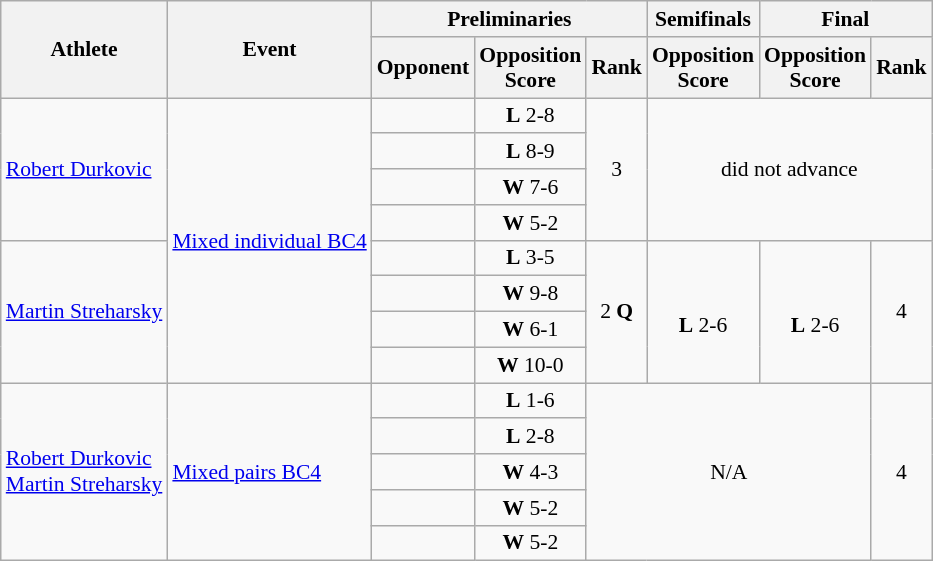<table class=wikitable style="font-size:90%">
<tr>
<th rowspan="2">Athlete</th>
<th rowspan="2">Event</th>
<th colspan="3">Preliminaries</th>
<th>Semifinals</th>
<th colspan="2">Final</th>
</tr>
<tr>
<th>Opponent</th>
<th>Opposition<br>Score</th>
<th>Rank</th>
<th>Opposition<br>Score</th>
<th>Opposition<br>Score</th>
<th>Rank</th>
</tr>
<tr>
<td rowspan="4"><a href='#'>Robert Durkovic</a></td>
<td rowspan="8"><a href='#'>Mixed individual BC4</a></td>
<td align="left"></td>
<td align="center"><strong>L</strong> 2-8</td>
<td align="center" rowspan="4">3</td>
<td align="center" rowspan="4" colspan="3">did not advance</td>
</tr>
<tr>
<td align="left"></td>
<td align="center"><strong>L</strong> 8-9</td>
</tr>
<tr>
<td align="left"></td>
<td align="center"><strong>W</strong> 7-6</td>
</tr>
<tr>
<td align="left"></td>
<td align="center"><strong>W</strong> 5-2</td>
</tr>
<tr>
<td rowspan="4"><a href='#'>Martin Streharsky</a></td>
<td align="left"></td>
<td align="center"><strong>L</strong> 3-5</td>
<td align="center" rowspan="4">2 <strong>Q</strong></td>
<td align="center" rowspan="4"><br><strong>L</strong> 2-6</td>
<td align="center" rowspan="4"><br><strong>L</strong> 2-6</td>
<td align="center" rowspan="4">4</td>
</tr>
<tr>
<td align="left"></td>
<td align="center"><strong>W</strong> 9-8</td>
</tr>
<tr>
<td align="left"></td>
<td align="center"><strong>W</strong> 6-1</td>
</tr>
<tr>
<td align="left"></td>
<td align="center"><strong>W</strong> 10-0</td>
</tr>
<tr>
<td rowspan="5"><a href='#'>Robert Durkovic</a><br> <a href='#'>Martin Streharsky</a></td>
<td rowspan="5"><a href='#'>Mixed pairs BC4</a></td>
<td align="left"><br> </td>
<td align="center"><strong>L</strong> 1-6</td>
<td align="center" rowspan="5" colspan="3">N/A</td>
<td align="center" rowspan="5">4</td>
</tr>
<tr>
<td align="left"><br> </td>
<td align="center"><strong>L</strong> 2-8</td>
</tr>
<tr>
<td align="left"><br> </td>
<td align="center"><strong>W</strong> 4-3</td>
</tr>
<tr>
<td align="left"><br> </td>
<td align="center"><strong>W</strong> 5-2</td>
</tr>
<tr>
<td align="left"><br> </td>
<td align="center"><strong>W</strong> 5-2</td>
</tr>
</table>
